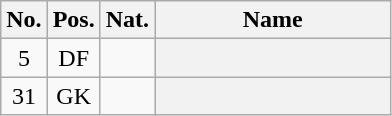<table class="wikitable sortable plainrowheaders" style="text-align:center">
<tr>
<th scope="col">No.</th>
<th scope="col">Pos.</th>
<th scope="col">Nat.</th>
<th width="150" scope="col">Name</th>
</tr>
<tr>
<td>5</td>
<td>DF</td>
<td></td>
<th scope="row"></th>
</tr>
<tr>
<td>31</td>
<td>GK</td>
<td></td>
<th scope="row"></th>
</tr>
</table>
